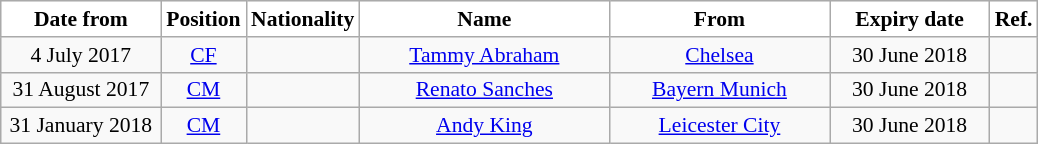<table class="wikitable" style="text-align:center; font-size:90%; ">
<tr>
<th style="background:white; color:black; width:100px;">Date from</th>
<th style="background:white; color:black; width:50px;">Position</th>
<th style="background:white; color:black; width:50px;">Nationality</th>
<th style="background:white; color:black; width:160px;">Name</th>
<th style="background:white; color:black; width:140px;">From</th>
<th style="background:white; color:black; width:100px;">Expiry date</th>
<th style="background:white; color:black;">Ref.</th>
</tr>
<tr>
<td>4 July 2017</td>
<td><a href='#'>CF</a></td>
<td></td>
<td><a href='#'>Tammy Abraham</a></td>
<td><a href='#'>Chelsea</a></td>
<td>30 June 2018</td>
<td></td>
</tr>
<tr>
<td>31 August 2017</td>
<td><a href='#'>CM</a></td>
<td></td>
<td><a href='#'>Renato Sanches</a></td>
<td><a href='#'>Bayern Munich</a></td>
<td>30 June 2018</td>
<td></td>
</tr>
<tr>
<td>31 January 2018</td>
<td><a href='#'>CM</a></td>
<td></td>
<td><a href='#'>Andy King</a></td>
<td><a href='#'>Leicester City</a></td>
<td>30 June 2018</td>
<td></td>
</tr>
</table>
